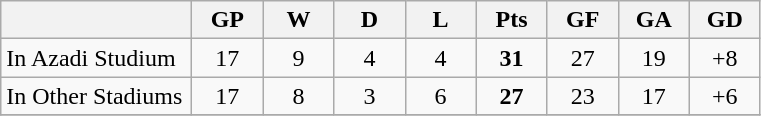<table class="wikitable" style="text-align: center;">
<tr>
<th width=120></th>
<th width=40>GP</th>
<th width=40>W</th>
<th width=40>D</th>
<th width=40>L</th>
<th width=40>Pts</th>
<th width=40>GF</th>
<th width=40>GA</th>
<th width=40>GD</th>
</tr>
<tr>
<td style="text-align:left">In Azadi Studium</td>
<td>17</td>
<td>9</td>
<td>4</td>
<td>4</td>
<td><strong>31</strong></td>
<td>27</td>
<td>19</td>
<td>+8</td>
</tr>
<tr>
<td style="text-align:left">In Other Stadiums</td>
<td>17</td>
<td>8</td>
<td>3</td>
<td>6</td>
<td><strong>27</strong></td>
<td>23</td>
<td>17</td>
<td>+6</td>
</tr>
<tr>
</tr>
</table>
